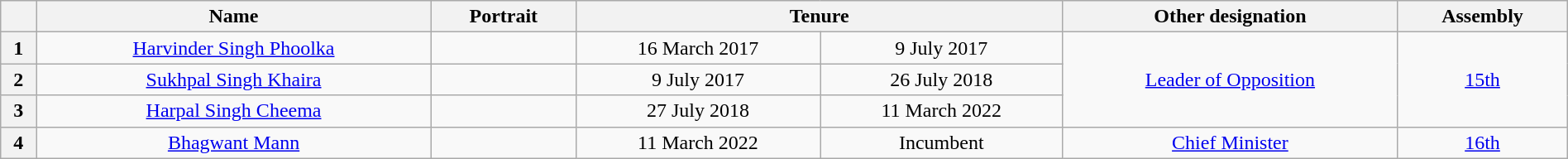<table class="wikitable" style="width:100%; text-align:center">
<tr>
<th></th>
<th>Name<br></th>
<th>Portrait</th>
<th colspan=2>Tenure</th>
<th>Other designation</th>
<th>Assembly</th>
</tr>
<tr>
<th>1</th>
<td><a href='#'>Harvinder Singh Phoolka</a><br></td>
<td></td>
<td>16 March 2017</td>
<td>9 July 2017</td>
<td rowspan=3><a href='#'>Leader of Opposition</a></td>
<td rowspan=3><a href='#'>15th</a></td>
</tr>
<tr>
<th>2</th>
<td><a href='#'>Sukhpal Singh Khaira</a><br></td>
<td></td>
<td>9 July 2017</td>
<td>26 July 2018</td>
</tr>
<tr>
<th>3</th>
<td><a href='#'>Harpal Singh Cheema</a><br></td>
<td></td>
<td>27 July 2018</td>
<td>11 March 2022</td>
</tr>
<tr>
<th>4</th>
<td><a href='#'>Bhagwant Mann</a><br></td>
<td></td>
<td>11 March 2022</td>
<td>Incumbent</td>
<td><a href='#'>Chief Minister</a></td>
<td><a href='#'>16th</a></td>
</tr>
</table>
